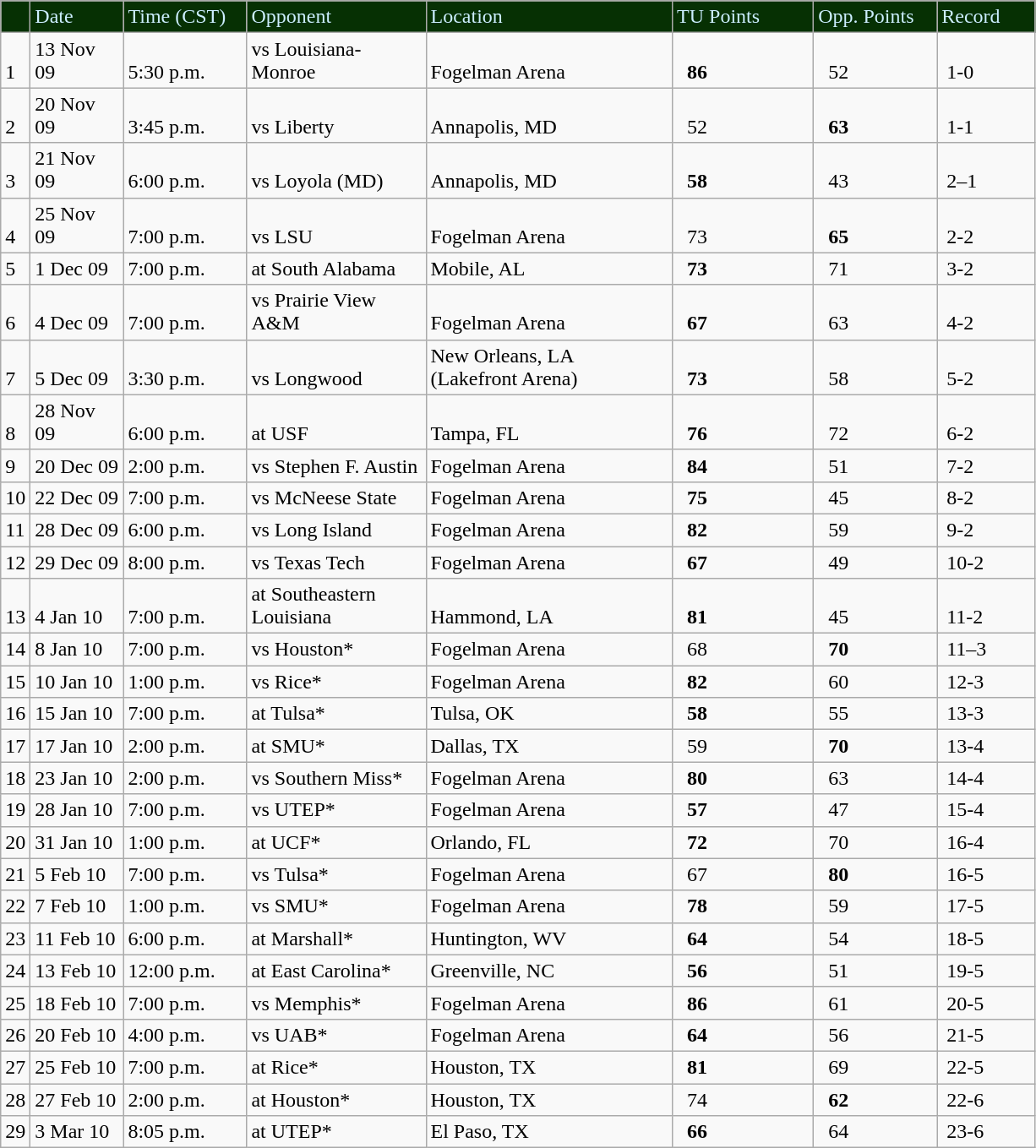<table class="wikitable sortable">
<tr style="background-color:#063003;color:#CCEEFF"  valign="bottom">
<td width="16"   height="13"> </td>
<td width="66">Date</td>
<td width="90">Time (CST)</td>
<td width="134">Opponent</td>
<td width="187">Location</td>
<td width="104">TU Points</td>
<td width="90">Opp. Points</td>
<td width="70">Record</td>
</tr>
<tr valign="bottom">
<td height="13">1</td>
<td>13 Nov 09</td>
<td>5:30 p.m.</td>
<td>vs Louisiana-Monroe</td>
<td>Fogelman Arena</td>
<td>  <strong>86</strong></td>
<td>  52</td>
<td> 1-0</td>
</tr>
<tr valign="bottom">
<td height="13">2</td>
<td>20 Nov 09</td>
<td>3:45 p.m.</td>
<td>vs Liberty</td>
<td>Annapolis, MD</td>
<td>  52</td>
<td>  <strong>63</strong></td>
<td> 1-1</td>
</tr>
<tr valign="bottom">
<td height="13">3</td>
<td>21 Nov 09</td>
<td>6:00 p.m.</td>
<td>vs Loyola (MD)</td>
<td>Annapolis, MD</td>
<td>  <strong>58</strong></td>
<td>  43</td>
<td> 2–1</td>
</tr>
<tr valign="bottom">
<td height="13">4</td>
<td>25 Nov 09</td>
<td>7:00 p.m.</td>
<td>vs LSU</td>
<td>Fogelman Arena</td>
<td>  73</td>
<td>  <strong>65</strong></td>
<td> 2-2</td>
</tr>
<tr valign="bottom">
<td height="13">5</td>
<td>1 Dec 09</td>
<td>7:00 p.m.</td>
<td>at South Alabama</td>
<td>Mobile, AL</td>
<td>  <strong>73</strong></td>
<td>  71</td>
<td> 3-2</td>
</tr>
<tr valign="bottom">
<td height="13">6</td>
<td>4 Dec 09</td>
<td>7:00 p.m.</td>
<td>vs Prairie View A&M</td>
<td>Fogelman Arena</td>
<td>  <strong>67</strong></td>
<td>  63</td>
<td> 4-2</td>
</tr>
<tr valign="bottom">
<td height="13">7</td>
<td>5 Dec 09</td>
<td>3:30 p.m.</td>
<td>vs Longwood</td>
<td>New Orleans, LA<br>(Lakefront Arena)</td>
<td>  <strong>73</strong></td>
<td>  58</td>
<td> 5-2</td>
</tr>
<tr valign="bottom">
<td height="13">8</td>
<td>28 Nov 09</td>
<td>6:00 p.m.</td>
<td>at USF</td>
<td>Tampa, FL</td>
<td>  <strong>76</strong></td>
<td>  72</td>
<td> 6-2</td>
</tr>
<tr valign="bottom">
<td height="13">9</td>
<td>20 Dec 09</td>
<td>2:00 p.m.</td>
<td>vs Stephen F. Austin</td>
<td>Fogelman Arena</td>
<td>  <strong>84</strong></td>
<td>  51</td>
<td> 7-2</td>
</tr>
<tr valign="bottom">
<td height="13">10</td>
<td>22 Dec 09</td>
<td>7:00 p.m.</td>
<td>vs McNeese State</td>
<td>Fogelman Arena</td>
<td>  <strong>75</strong></td>
<td>  45</td>
<td> 8-2</td>
</tr>
<tr valign="bottom">
<td height="13">11</td>
<td>28 Dec 09</td>
<td>6:00 p.m.</td>
<td>vs Long Island</td>
<td>Fogelman Arena</td>
<td>  <strong>82</strong></td>
<td>  59</td>
<td> 9-2</td>
</tr>
<tr valign="bottom">
<td height="13">12</td>
<td>29 Dec 09</td>
<td>8:00 p.m.</td>
<td>vs Texas Tech</td>
<td>Fogelman Arena</td>
<td>  <strong>67</strong></td>
<td>  49</td>
<td> 10-2</td>
</tr>
<tr valign="bottom">
<td height="13">13</td>
<td>4 Jan 10</td>
<td>7:00 p.m.</td>
<td>at Southeastern Louisiana</td>
<td>Hammond, LA</td>
<td>  <strong>81</strong></td>
<td>  45</td>
<td> 11-2</td>
</tr>
<tr valign="bottom">
<td height="13">14</td>
<td>8 Jan 10</td>
<td>7:00 p.m.</td>
<td>vs Houston*</td>
<td>Fogelman Arena</td>
<td>  68</td>
<td>  <strong>70</strong></td>
<td> 11–3</td>
</tr>
<tr valign="bottom">
<td height="13">15</td>
<td>10 Jan 10</td>
<td>1:00 p.m.</td>
<td>vs Rice*</td>
<td>Fogelman Arena</td>
<td>  <strong>82</strong></td>
<td>  60</td>
<td> 12-3</td>
</tr>
<tr valign="bottom">
<td height="13">16</td>
<td>15 Jan 10</td>
<td>7:00 p.m.</td>
<td>at Tulsa*</td>
<td>Tulsa, OK</td>
<td>  <strong>58</strong></td>
<td>  55</td>
<td> 13-3</td>
</tr>
<tr valign="bottom">
<td height="13">17</td>
<td>17 Jan 10</td>
<td>2:00 p.m.</td>
<td>at SMU*</td>
<td>Dallas, TX</td>
<td>  59</td>
<td>  <strong>70</strong></td>
<td> 13-4</td>
</tr>
<tr valign="bottom">
<td height="13">18</td>
<td>23 Jan 10</td>
<td>2:00 p.m.</td>
<td>vs Southern Miss*</td>
<td>Fogelman Arena</td>
<td>  <strong>80</strong></td>
<td>  63</td>
<td> 14-4</td>
</tr>
<tr valign="bottom">
<td height="13">19</td>
<td>28 Jan 10</td>
<td>7:00 p.m.</td>
<td>vs UTEP*</td>
<td>Fogelman Arena</td>
<td>  <strong>57</strong></td>
<td>  47</td>
<td> 15-4</td>
</tr>
<tr valign="bottom">
<td height="13">20</td>
<td>31 Jan 10</td>
<td>1:00 p.m.</td>
<td>at UCF*</td>
<td>Orlando, FL</td>
<td>  <strong>72</strong></td>
<td>  70</td>
<td> 16-4</td>
</tr>
<tr valign="bottom">
<td height="13">21</td>
<td>5 Feb 10</td>
<td>7:00 p.m.</td>
<td>vs Tulsa*</td>
<td>Fogelman Arena</td>
<td>  67</td>
<td>  <strong>80</strong></td>
<td> 16-5</td>
</tr>
<tr valign="bottom">
<td height="13">22</td>
<td>7 Feb 10</td>
<td>1:00 p.m.</td>
<td>vs SMU*</td>
<td>Fogelman Arena</td>
<td>  <strong>78</strong></td>
<td>  59</td>
<td> 17-5</td>
</tr>
<tr valign="bottom">
<td height="13">23</td>
<td>11 Feb 10</td>
<td>6:00 p.m.</td>
<td>at Marshall*</td>
<td>Huntington, WV</td>
<td>  <strong>64</strong></td>
<td>  54</td>
<td> 18-5</td>
</tr>
<tr valign="bottom">
<td height="13">24</td>
<td>13 Feb 10</td>
<td>12:00 p.m.</td>
<td>at East Carolina*</td>
<td>Greenville, NC</td>
<td>  <strong>56</strong></td>
<td>  51</td>
<td> 19-5</td>
</tr>
<tr valign="bottom">
<td height="13">25</td>
<td>18 Feb 10</td>
<td>7:00 p.m.</td>
<td>vs Memphis*</td>
<td>Fogelman Arena</td>
<td>  <strong>86</strong></td>
<td>  61</td>
<td> 20-5</td>
</tr>
<tr valign="bottom">
<td height="13">26</td>
<td>20 Feb 10</td>
<td>4:00 p.m.</td>
<td>vs UAB*</td>
<td>Fogelman Arena</td>
<td>  <strong>64</strong></td>
<td>  56</td>
<td> 21-5</td>
</tr>
<tr valign="bottom">
<td height="13">27</td>
<td>25 Feb 10</td>
<td>7:00 p.m.</td>
<td>at Rice*</td>
<td>Houston, TX</td>
<td>  <strong>81</strong></td>
<td>  69</td>
<td> 22-5</td>
</tr>
<tr valign="bottom">
<td height="13">28</td>
<td>27 Feb 10</td>
<td>2:00 p.m.</td>
<td>at Houston*</td>
<td>Houston, TX</td>
<td>  74</td>
<td>  <strong>62</strong></td>
<td> 22-6</td>
</tr>
<tr valign="bottom">
<td height="13">29</td>
<td>3 Mar 10</td>
<td>8:05 p.m.</td>
<td>at UTEP*</td>
<td>El Paso, TX</td>
<td>  <strong>66</strong></td>
<td>  64</td>
<td> 23-6</td>
</tr>
</table>
